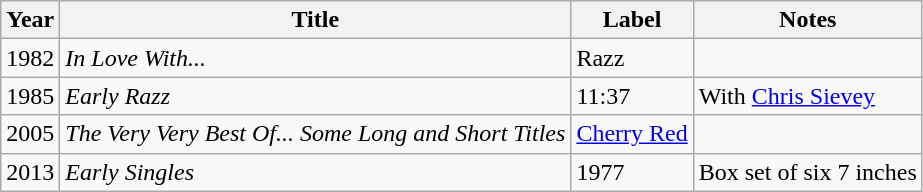<table class="wikitable">
<tr>
<th>Year</th>
<th>Title</th>
<th>Label</th>
<th>Notes</th>
</tr>
<tr>
<td>1982</td>
<td><em>In Love With...</em></td>
<td>Razz</td>
<td></td>
</tr>
<tr>
<td>1985</td>
<td><em>Early Razz</em></td>
<td>11:37</td>
<td>With <a href='#'>Chris Sievey</a></td>
</tr>
<tr>
<td>2005</td>
<td><em>The Very Very Best Of... Some Long and Short Titles</em></td>
<td><a href='#'>Cherry Red</a></td>
<td></td>
</tr>
<tr>
<td>2013</td>
<td><em>Early Singles</em></td>
<td>1977</td>
<td>Box set of six 7 inches</td>
</tr>
</table>
